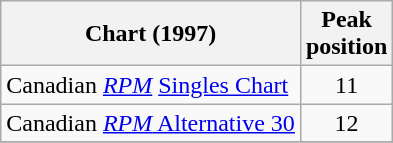<table class="wikitable">
<tr>
<th>Chart (1997)</th>
<th>Peak<br>position</th>
</tr>
<tr>
<td align="left">Canadian <em><a href='#'>RPM</a></em> <a href='#'>Singles Chart</a></td>
<td align="center">11</td>
</tr>
<tr>
<td align="left">Canadian <a href='#'><em>RPM</em> Alternative 30</a></td>
<td align="center">12</td>
</tr>
<tr>
</tr>
</table>
